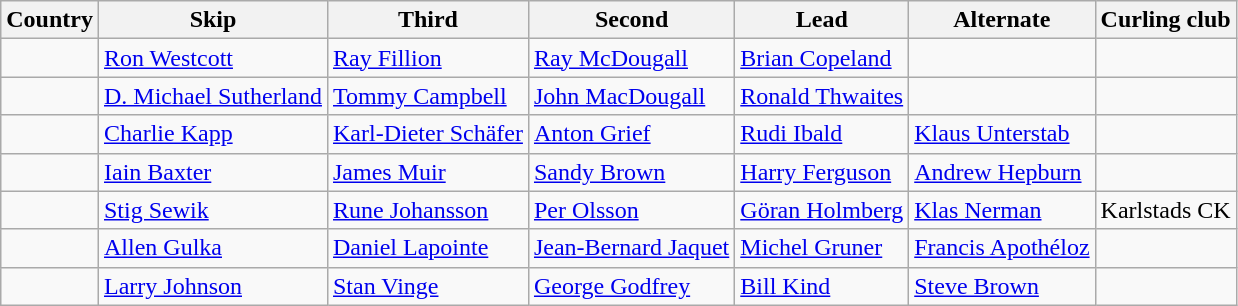<table class="wikitable">
<tr>
<th>Country</th>
<th>Skip</th>
<th>Third</th>
<th>Second</th>
<th>Lead</th>
<th>Alternate</th>
<th>Curling club</th>
</tr>
<tr>
<td></td>
<td><a href='#'>Ron Westcott</a></td>
<td><a href='#'>Ray Fillion</a></td>
<td><a href='#'>Ray McDougall</a></td>
<td><a href='#'>Brian Copeland</a></td>
<td></td>
<td></td>
</tr>
<tr>
<td></td>
<td><a href='#'>D. Michael Sutherland</a></td>
<td><a href='#'>Tommy Campbell</a></td>
<td><a href='#'>John MacDougall</a></td>
<td><a href='#'>Ronald Thwaites</a></td>
<td></td>
<td></td>
</tr>
<tr>
<td></td>
<td><a href='#'>Charlie Kapp</a></td>
<td><a href='#'>Karl-Dieter Schäfer</a></td>
<td><a href='#'>Anton Grief</a></td>
<td><a href='#'>Rudi Ibald</a></td>
<td><a href='#'>Klaus Unterstab</a></td>
<td></td>
</tr>
<tr>
<td></td>
<td><a href='#'>Iain Baxter</a></td>
<td><a href='#'>James Muir</a></td>
<td><a href='#'>Sandy Brown</a></td>
<td><a href='#'>Harry Ferguson</a></td>
<td><a href='#'>Andrew Hepburn</a></td>
<td></td>
</tr>
<tr>
<td></td>
<td><a href='#'>Stig Sewik</a></td>
<td><a href='#'>Rune Johansson</a></td>
<td><a href='#'>Per Olsson</a></td>
<td><a href='#'>Göran Holmberg</a></td>
<td><a href='#'>Klas Nerman</a></td>
<td>Karlstads CK</td>
</tr>
<tr>
<td></td>
<td><a href='#'>Allen Gulka</a></td>
<td><a href='#'>Daniel Lapointe</a></td>
<td><a href='#'>Jean-Bernard Jaquet</a></td>
<td><a href='#'>Michel Gruner</a></td>
<td><a href='#'>Francis Apothéloz</a></td>
<td></td>
</tr>
<tr>
<td></td>
<td><a href='#'>Larry Johnson</a></td>
<td><a href='#'>Stan Vinge</a></td>
<td><a href='#'>George Godfrey</a></td>
<td><a href='#'>Bill Kind</a></td>
<td><a href='#'>Steve Brown</a></td>
<td></td>
</tr>
</table>
